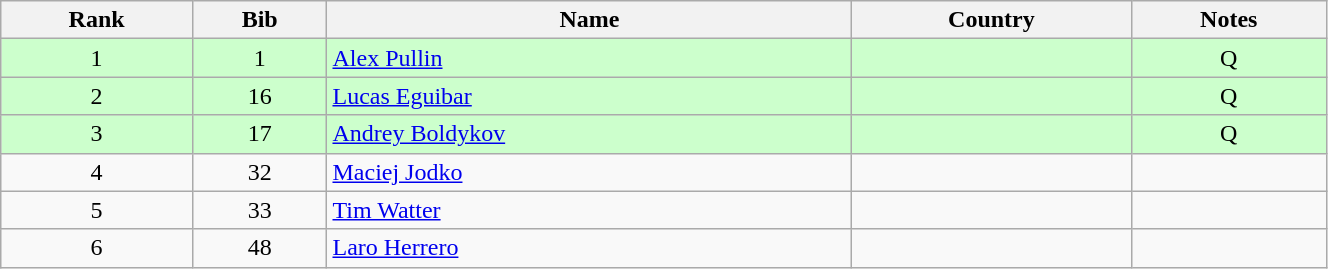<table class="wikitable" style="text-align:center;" width=70%>
<tr>
<th>Rank</th>
<th>Bib</th>
<th>Name</th>
<th>Country</th>
<th>Notes</th>
</tr>
<tr bgcolor="#ccffcc">
<td>1</td>
<td>1</td>
<td align=left><a href='#'>Alex Pullin</a></td>
<td align=left></td>
<td>Q</td>
</tr>
<tr bgcolor="#ccffcc">
<td>2</td>
<td>16</td>
<td align=left><a href='#'>Lucas Eguibar</a></td>
<td align=left></td>
<td>Q</td>
</tr>
<tr bgcolor="#ccffcc">
<td>3</td>
<td>17</td>
<td align=left><a href='#'>Andrey Boldykov</a></td>
<td align=left></td>
<td>Q</td>
</tr>
<tr>
<td>4</td>
<td>32</td>
<td align=left><a href='#'>Maciej Jodko</a></td>
<td align=left></td>
<td></td>
</tr>
<tr>
<td>5</td>
<td>33</td>
<td align=left><a href='#'>Tim Watter</a></td>
<td align=left></td>
<td></td>
</tr>
<tr>
<td>6</td>
<td>48</td>
<td align=left><a href='#'>Laro Herrero</a></td>
<td align=left></td>
<td></td>
</tr>
</table>
